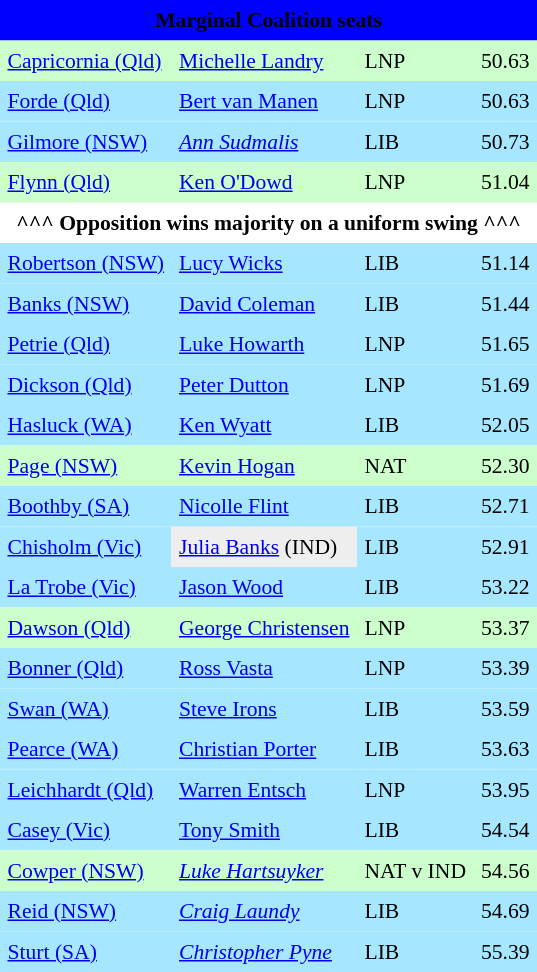<table class="toccolours" cellpadding="5" cellspacing="0" style="float:left; margin-right:.5em; margin-top:.4em; font-size:90%;">
<tr>
<td colspan="4" style="text-align:center; background:blue;"><span><strong>Marginal Coalition seats</strong></span></td>
</tr>
<tr style="background:#cfc;">
<td><a href='#'>Capricornia (Qld)</a></td>
<td><a href='#'>Michelle Landry</a></td>
<td>LNP</td>
<td style="text-align:center;">50.63</td>
</tr>
<tr style="background:#a6e7ff;">
<td><a href='#'>Forde (Qld)</a></td>
<td><a href='#'>Bert van Manen</a></td>
<td>LNP</td>
<td style="text-align:center;">50.63</td>
</tr>
<tr style="background:#a6e7ff;">
<td><a href='#'>Gilmore (NSW)</a></td>
<td><em><a href='#'>Ann Sudmalis</a></em></td>
<td>LIB</td>
<td style="text-align:center;">50.73</td>
</tr>
<tr style="background:#cfc;">
<td><a href='#'>Flynn (Qld)</a></td>
<td><a href='#'>Ken O'Dowd</a></td>
<td>LNP</td>
<td style="text-align:center;">51.04</td>
</tr>
<tr>
<th colspan="4">^^^ Opposition wins majority on a uniform swing ^^^</th>
</tr>
<tr style="background:#a6e7ff;">
<td><a href='#'>Robertson (NSW)</a></td>
<td><a href='#'>Lucy Wicks</a></td>
<td>LIB</td>
<td style="text-align:center;">51.14</td>
</tr>
<tr style="background:#a6e7ff;">
<td><a href='#'>Banks (NSW)</a></td>
<td><a href='#'>David Coleman</a></td>
<td>LIB</td>
<td style="text-align:center;">51.44</td>
</tr>
<tr style="background:#a6e7ff;">
<td><a href='#'>Petrie (Qld)</a></td>
<td><a href='#'>Luke Howarth</a></td>
<td>LNP</td>
<td style="text-align:center;">51.65</td>
</tr>
<tr style="background:#a6e7ff;">
<td><a href='#'>Dickson (Qld)</a></td>
<td><a href='#'>Peter Dutton</a></td>
<td>LNP</td>
<td style="text-align:center;">51.69</td>
</tr>
<tr style="background:#a6e7ff;">
<td><a href='#'>Hasluck (WA)</a></td>
<td><a href='#'>Ken Wyatt</a></td>
<td>LIB</td>
<td style="text-align:center;">52.05</td>
</tr>
<tr style="background:#cfc;">
<td><a href='#'>Page (NSW)</a></td>
<td><a href='#'>Kevin Hogan</a></td>
<td>NAT</td>
<td style="text-align:center;">52.30</td>
</tr>
<tr style="background:#a6e7ff;">
<td><a href='#'>Boothby (SA)</a></td>
<td><a href='#'>Nicolle Flint</a></td>
<td>LIB</td>
<td style="text-align:center;">52.71</td>
</tr>
<tr style="background:#a6e7ff;">
<td><a href='#'>Chisholm (Vic)</a></td>
<td style="background:#eee;"><a href='#'>Julia Banks</a> (IND)</td>
<td>LIB</td>
<td style="text-align:center;">52.91</td>
</tr>
<tr style="background:#a6e7ff;">
<td><a href='#'>La Trobe (Vic)</a></td>
<td><a href='#'>Jason Wood</a></td>
<td>LIB</td>
<td style="text-align:center;">53.22</td>
</tr>
<tr style="background:#cfc;">
<td><a href='#'>Dawson (Qld)</a></td>
<td><a href='#'>George Christensen</a></td>
<td>LNP</td>
<td style="text-align:center;">53.37</td>
</tr>
<tr style="background:#a6e7ff;">
<td><a href='#'>Bonner (Qld)</a></td>
<td><a href='#'>Ross Vasta</a></td>
<td>LNP</td>
<td style="text-align:center;">53.39</td>
</tr>
<tr style="background:#a6e7ff;">
<td><a href='#'>Swan (WA)</a></td>
<td><a href='#'>Steve Irons</a></td>
<td>LIB</td>
<td style="text-align:center;">53.59</td>
</tr>
<tr style="background:#a6e7ff;">
<td><a href='#'>Pearce (WA)</a></td>
<td><a href='#'>Christian Porter</a></td>
<td>LIB</td>
<td style="text-align:center;">53.63</td>
</tr>
<tr style="background:#a6e7ff;">
<td><a href='#'>Leichhardt (Qld)</a></td>
<td><a href='#'>Warren Entsch</a></td>
<td>LNP</td>
<td style="text-align:center;">53.95</td>
</tr>
<tr style="background:#a6e7ff;">
<td><a href='#'>Casey (Vic)</a></td>
<td><a href='#'>Tony Smith</a></td>
<td>LIB</td>
<td style="text-align:center;">54.54</td>
</tr>
<tr style="background:#cfc;">
<td><a href='#'>Cowper (NSW)</a></td>
<td><em><a href='#'>Luke Hartsuyker</a></em></td>
<td>NAT v IND</td>
<td style="text-align:center;">54.56</td>
</tr>
<tr style="background:#a6e7ff;">
<td><a href='#'>Reid (NSW)</a></td>
<td><em><a href='#'>Craig Laundy</a></em></td>
<td>LIB</td>
<td style="text-align:center;">54.69</td>
</tr>
<tr style="background:#a6e7ff;">
<td><a href='#'>Sturt (SA)</a></td>
<td><em><a href='#'>Christopher Pyne</a></em></td>
<td>LIB</td>
<td style="text-align:center;">55.39</td>
</tr>
</table>
